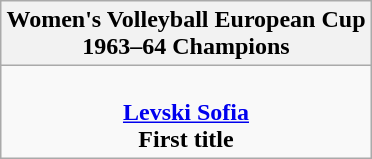<table class=wikitable style="text-align:center; margin:auto">
<tr>
<th>Women's Volleyball European Cup<br> 1963–64 Champions</th>
</tr>
<tr>
<td> <br>  <strong><a href='#'>Levski Sofia</a></strong> <br> <strong>First title</strong></td>
</tr>
</table>
